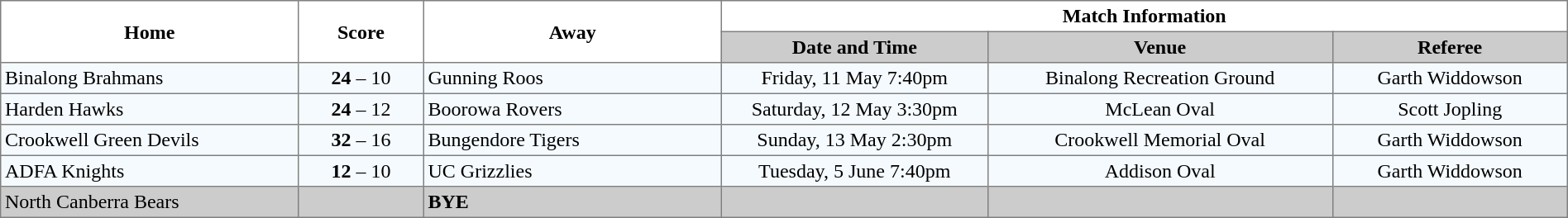<table border="1" cellpadding="3" cellspacing="0" width="100%" style="border-collapse:collapse;  text-align:center;">
<tr>
<th rowspan="2" width="19%">Home</th>
<th rowspan="2" width="8%">Score</th>
<th rowspan="2" width="19%">Away</th>
<th colspan="3">Match Information</th>
</tr>
<tr bgcolor="#CCCCCC">
<th width="17%">Date and Time</th>
<th width="22%">Venue</th>
<th width="50%">Referee</th>
</tr>
<tr style="text-align:center; background:#f5faff;">
<td align="left"> Binalong Brahmans</td>
<td><strong>24</strong> – 10</td>
<td align="left"> Gunning Roos</td>
<td>Friday, 11 May 7:40pm</td>
<td>Binalong Recreation Ground</td>
<td>Garth Widdowson</td>
</tr>
<tr style="text-align:center; background:#f5faff;">
<td align="left"> Harden Hawks</td>
<td><strong>24</strong> – 12</td>
<td align="left"> Boorowa Rovers</td>
<td>Saturday, 12 May 3:30pm</td>
<td>McLean Oval</td>
<td>Scott Jopling</td>
</tr>
<tr style="text-align:center; background:#f5faff;">
<td align="left"> Crookwell Green Devils</td>
<td><strong>32</strong> – 16</td>
<td align="left"> Bungendore Tigers</td>
<td>Sunday, 13 May 2:30pm</td>
<td>Crookwell Memorial Oval</td>
<td>Garth Widdowson</td>
</tr>
<tr style="text-align:center; background:#f5faff;">
<td align="left"> ADFA Knights</td>
<td><strong>12</strong> – 10</td>
<td align="left"><strong></strong> UC Grizzlies</td>
<td>Tuesday, 5 June 7:40pm</td>
<td>Addison Oval</td>
<td>Garth Widdowson</td>
</tr>
<tr style="text-align:center; background:#CCCCCC;">
<td align="left"> North Canberra Bears</td>
<td></td>
<td align="left"><strong>BYE</strong></td>
<td></td>
<td></td>
<td></td>
</tr>
</table>
